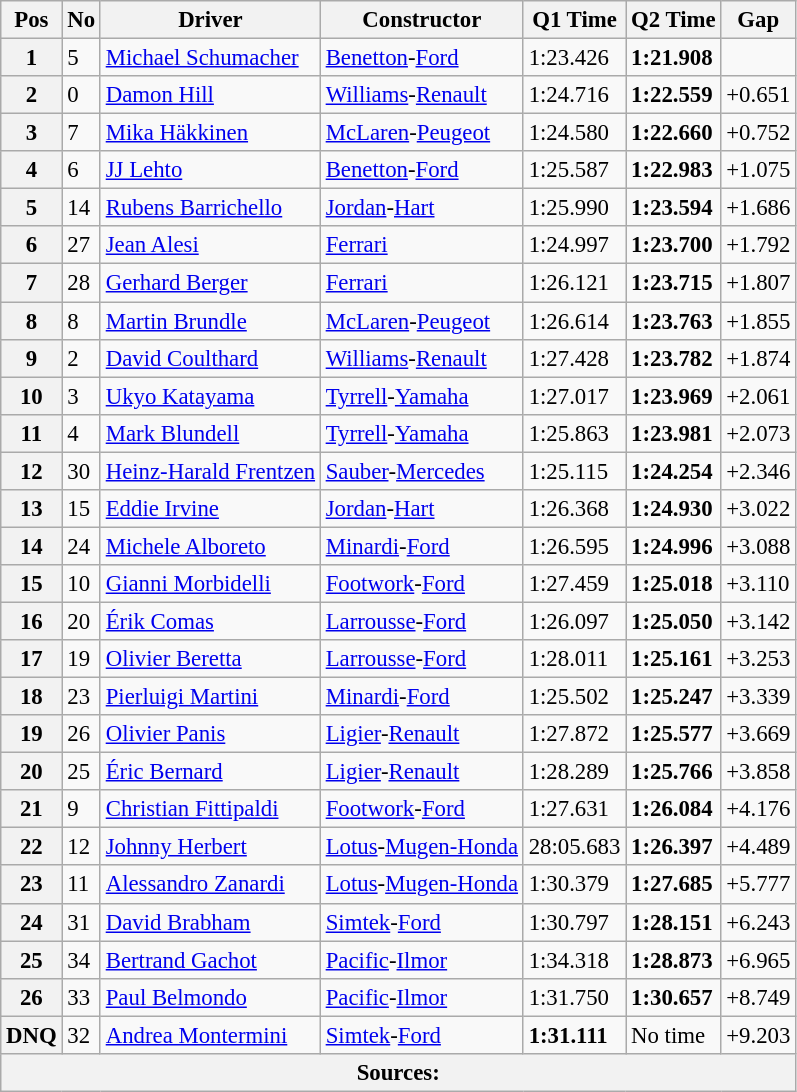<table class="wikitable sortable" style="font-size: 95%;">
<tr>
<th>Pos</th>
<th>No</th>
<th>Driver</th>
<th>Constructor</th>
<th>Q1 Time</th>
<th>Q2 Time</th>
<th>Gap</th>
</tr>
<tr>
<th>1</th>
<td>5</td>
<td> <a href='#'>Michael Schumacher</a></td>
<td><a href='#'>Benetton</a>-<a href='#'>Ford</a></td>
<td>1:23.426</td>
<td><strong>1:21.908</strong></td>
<td></td>
</tr>
<tr>
<th>2</th>
<td>0</td>
<td> <a href='#'>Damon Hill</a></td>
<td><a href='#'>Williams</a>-<a href='#'>Renault</a></td>
<td>1:24.716</td>
<td><strong>1:22.559</strong></td>
<td>+0.651</td>
</tr>
<tr>
<th>3</th>
<td>7</td>
<td> <a href='#'>Mika Häkkinen</a></td>
<td><a href='#'>McLaren</a>-<a href='#'>Peugeot</a></td>
<td>1:24.580</td>
<td><strong>1:22.660</strong></td>
<td>+0.752</td>
</tr>
<tr>
<th>4</th>
<td>6</td>
<td> <a href='#'>JJ Lehto</a></td>
<td><a href='#'>Benetton</a>-<a href='#'>Ford</a></td>
<td>1:25.587</td>
<td><strong>1:22.983</strong></td>
<td>+1.075</td>
</tr>
<tr>
<th>5</th>
<td>14</td>
<td> <a href='#'>Rubens Barrichello</a></td>
<td><a href='#'>Jordan</a>-<a href='#'>Hart</a></td>
<td>1:25.990</td>
<td><strong>1:23.594</strong></td>
<td>+1.686</td>
</tr>
<tr>
<th>6</th>
<td>27</td>
<td> <a href='#'>Jean Alesi</a></td>
<td><a href='#'>Ferrari</a></td>
<td>1:24.997</td>
<td><strong>1:23.700</strong></td>
<td>+1.792</td>
</tr>
<tr>
<th>7</th>
<td>28</td>
<td> <a href='#'>Gerhard Berger</a></td>
<td><a href='#'>Ferrari</a></td>
<td>1:26.121</td>
<td><strong>1:23.715</strong></td>
<td>+1.807</td>
</tr>
<tr>
<th>8</th>
<td>8</td>
<td> <a href='#'>Martin Brundle</a></td>
<td><a href='#'>McLaren</a>-<a href='#'>Peugeot</a></td>
<td>1:26.614</td>
<td><strong>1:23.763</strong></td>
<td>+1.855</td>
</tr>
<tr>
<th>9</th>
<td>2</td>
<td> <a href='#'>David Coulthard</a></td>
<td><a href='#'>Williams</a>-<a href='#'>Renault</a></td>
<td>1:27.428</td>
<td><strong>1:23.782</strong></td>
<td>+1.874</td>
</tr>
<tr>
<th>10</th>
<td>3</td>
<td> <a href='#'>Ukyo Katayama</a></td>
<td><a href='#'>Tyrrell</a>-<a href='#'>Yamaha</a></td>
<td>1:27.017</td>
<td><strong>1:23.969</strong></td>
<td>+2.061</td>
</tr>
<tr>
<th>11</th>
<td>4</td>
<td> <a href='#'>Mark Blundell</a></td>
<td><a href='#'>Tyrrell</a>-<a href='#'>Yamaha</a></td>
<td>1:25.863</td>
<td><strong>1:23.981</strong></td>
<td>+2.073</td>
</tr>
<tr>
<th>12</th>
<td>30</td>
<td> <a href='#'>Heinz-Harald Frentzen</a></td>
<td><a href='#'>Sauber</a>-<a href='#'>Mercedes</a></td>
<td>1:25.115</td>
<td><strong>1:24.254</strong></td>
<td>+2.346</td>
</tr>
<tr>
<th>13</th>
<td>15</td>
<td> <a href='#'>Eddie Irvine</a></td>
<td><a href='#'>Jordan</a>-<a href='#'>Hart</a></td>
<td>1:26.368</td>
<td><strong>1:24.930</strong></td>
<td>+3.022</td>
</tr>
<tr>
<th>14</th>
<td>24</td>
<td> <a href='#'>Michele Alboreto</a></td>
<td><a href='#'>Minardi</a>-<a href='#'>Ford</a></td>
<td>1:26.595</td>
<td><strong>1:24.996</strong></td>
<td>+3.088</td>
</tr>
<tr>
<th>15</th>
<td>10</td>
<td> <a href='#'>Gianni Morbidelli</a></td>
<td><a href='#'>Footwork</a>-<a href='#'>Ford</a></td>
<td>1:27.459</td>
<td><strong>1:25.018</strong></td>
<td>+3.110</td>
</tr>
<tr>
<th>16</th>
<td>20</td>
<td> <a href='#'>Érik Comas</a></td>
<td><a href='#'>Larrousse</a>-<a href='#'>Ford</a></td>
<td>1:26.097</td>
<td><strong>1:25.050</strong></td>
<td>+3.142</td>
</tr>
<tr>
<th>17</th>
<td>19</td>
<td> <a href='#'>Olivier Beretta</a></td>
<td><a href='#'>Larrousse</a>-<a href='#'>Ford</a></td>
<td>1:28.011</td>
<td><strong>1:25.161</strong></td>
<td>+3.253</td>
</tr>
<tr>
<th>18</th>
<td>23</td>
<td> <a href='#'>Pierluigi Martini</a></td>
<td><a href='#'>Minardi</a>-<a href='#'>Ford</a></td>
<td>1:25.502</td>
<td><strong>1:25.247</strong></td>
<td>+3.339</td>
</tr>
<tr>
<th>19</th>
<td>26</td>
<td> <a href='#'>Olivier Panis</a></td>
<td><a href='#'>Ligier</a>-<a href='#'>Renault</a></td>
<td>1:27.872</td>
<td><strong>1:25.577</strong></td>
<td>+3.669</td>
</tr>
<tr>
<th>20</th>
<td>25</td>
<td> <a href='#'>Éric Bernard</a></td>
<td><a href='#'>Ligier</a>-<a href='#'>Renault</a></td>
<td>1:28.289</td>
<td><strong>1:25.766</strong></td>
<td>+3.858</td>
</tr>
<tr>
<th>21</th>
<td>9</td>
<td> <a href='#'>Christian Fittipaldi</a></td>
<td><a href='#'>Footwork</a>-<a href='#'>Ford</a></td>
<td>1:27.631</td>
<td><strong>1:26.084</strong></td>
<td>+4.176</td>
</tr>
<tr>
<th>22</th>
<td>12</td>
<td> <a href='#'>Johnny Herbert</a></td>
<td><a href='#'>Lotus</a>-<a href='#'>Mugen-Honda</a></td>
<td>28:05.683</td>
<td><strong>1:26.397</strong></td>
<td>+4.489</td>
</tr>
<tr>
<th>23</th>
<td>11</td>
<td> <a href='#'>Alessandro Zanardi</a></td>
<td><a href='#'>Lotus</a>-<a href='#'>Mugen-Honda</a></td>
<td>1:30.379</td>
<td><strong>1:27.685</strong></td>
<td>+5.777</td>
</tr>
<tr>
<th>24</th>
<td>31</td>
<td> <a href='#'>David Brabham</a></td>
<td><a href='#'>Simtek</a>-<a href='#'>Ford</a></td>
<td>1:30.797</td>
<td><strong>1:28.151</strong></td>
<td>+6.243</td>
</tr>
<tr>
<th>25</th>
<td>34</td>
<td> <a href='#'>Bertrand Gachot</a></td>
<td><a href='#'>Pacific</a>-<a href='#'>Ilmor</a></td>
<td>1:34.318</td>
<td><strong>1:28.873</strong></td>
<td>+6.965</td>
</tr>
<tr>
<th>26</th>
<td>33</td>
<td> <a href='#'>Paul Belmondo</a></td>
<td><a href='#'>Pacific</a>-<a href='#'>Ilmor</a></td>
<td>1:31.750</td>
<td><strong>1:30.657</strong></td>
<td>+8.749</td>
</tr>
<tr>
<th>DNQ</th>
<td>32</td>
<td> <a href='#'>Andrea Montermini</a></td>
<td><a href='#'>Simtek</a>-<a href='#'>Ford</a></td>
<td><strong>1:31.111</strong></td>
<td>No time</td>
<td>+9.203</td>
</tr>
<tr>
<th colspan="7">Sources:</th>
</tr>
</table>
